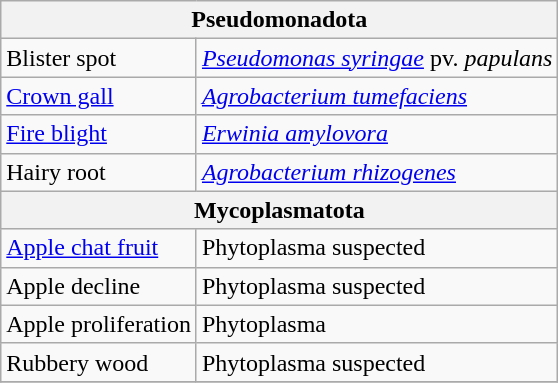<table class="wikitable" style="clear:left">
<tr>
<th colspan=2><strong>Pseudomonadota</strong><br></th>
</tr>
<tr>
<td>Blister spot</td>
<td><em><a href='#'>Pseudomonas syringae</a></em> pv. <em>papulans</em></td>
</tr>
<tr>
<td><a href='#'>Crown gall</a></td>
<td><em><a href='#'>Agrobacterium tumefaciens</a></em></td>
</tr>
<tr>
<td><a href='#'>Fire blight</a></td>
<td><em><a href='#'>Erwinia amylovora</a></em></td>
</tr>
<tr>
<td>Hairy root</td>
<td><em><a href='#'>Agrobacterium rhizogenes</a></em></td>
</tr>
<tr>
<th colspan=2><strong>Mycoplasmatota</strong><br></th>
</tr>
<tr>
<td><a href='#'>Apple chat fruit</a></td>
<td>Phytoplasma suspected</td>
</tr>
<tr>
<td>Apple decline</td>
<td>Phytoplasma suspected</td>
</tr>
<tr>
<td>Apple proliferation</td>
<td>Phytoplasma</td>
</tr>
<tr>
<td>Rubbery wood</td>
<td>Phytoplasma suspected</td>
</tr>
<tr>
</tr>
</table>
